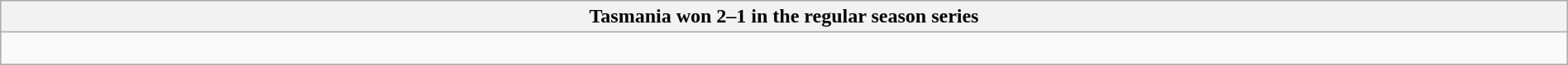<table class="wikitable collapsible collapsed" style="width:100%">
<tr>
<th>Tasmania won 2–1 in the regular season series</th>
</tr>
<tr>
<td><br>

</td>
</tr>
</table>
